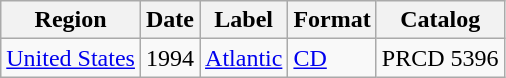<table class="wikitable">
<tr>
<th>Region</th>
<th>Date</th>
<th>Label</th>
<th>Format</th>
<th>Catalog</th>
</tr>
<tr>
<td><a href='#'>United States</a></td>
<td>1994</td>
<td><a href='#'>Atlantic</a></td>
<td><a href='#'>CD</a></td>
<td>PRCD 5396</td>
</tr>
</table>
